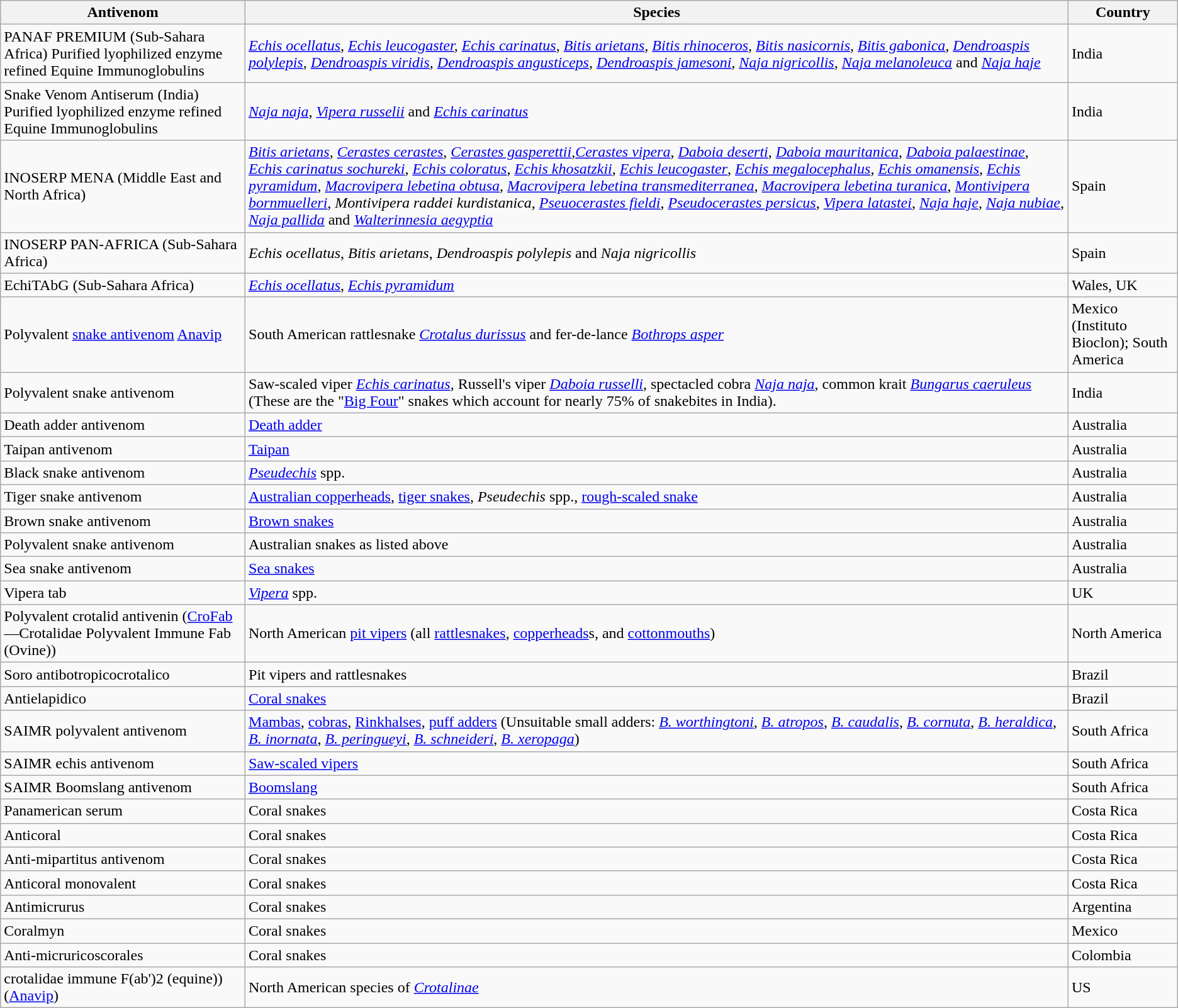<table class="wikitable sortable">
<tr>
<th>Antivenom</th>
<th>Species</th>
<th>Country</th>
</tr>
<tr>
<td>PANAF PREMIUM (Sub-Sahara Africa) Purified lyophilized enzyme refined Equine Immunoglobulins </td>
<td><em><a href='#'>Echis ocellatus</a>, <a href='#'>Echis leucogaster</a>, <a href='#'>Echis carinatus</a>, <a href='#'>Bitis arietans</a>, <a href='#'>Bitis rhinoceros</a>, <a href='#'>Bitis nasicornis</a>, <a href='#'>Bitis gabonica</a>, <a href='#'>Dendroaspis polylepis</a>, <a href='#'>Dendroaspis viridis</a>, <a href='#'>Dendroaspis angusticeps</a>, <a href='#'>Dendroaspis jamesoni</a>, <a href='#'>Naja nigricollis</a>, <a href='#'>Naja melanoleuca</a></em> and <em><a href='#'>Naja haje</a></em></td>
<td>India</td>
</tr>
<tr>
<td>Snake Venom Antiserum (India) Purified lyophilized enzyme refined Equine Immunoglobulins</td>
<td><em><a href='#'>Naja naja</a></em>, <em><a href='#'>Vipera russelii</a></em> and <em><a href='#'>Echis carinatus</a></em></td>
<td>India</td>
</tr>
<tr>
<td>INOSERP MENA (Middle East and North Africa)</td>
<td><em><a href='#'>Bitis arietans</a></em>, <em><a href='#'>Cerastes cerastes</a></em>, <em><a href='#'>Cerastes gasperettii</a></em>,<em><a href='#'>Cerastes vipera</a></em>, <em><a href='#'>Daboia deserti</a></em>, <em><a href='#'>Daboia mauritanica</a></em>, <em><a href='#'>Daboia palaestinae</a></em>, <em><a href='#'>Echis carinatus sochureki</a></em>, <em><a href='#'>Echis coloratus</a></em>, <em><a href='#'>Echis khosatzkii</a></em>, <em><a href='#'>Echis leucogaster</a></em>, <em><a href='#'>Echis megalocephalus</a></em>, <em><a href='#'>Echis omanensis</a></em>, <em><a href='#'>Echis pyramidum</a></em>, <em><a href='#'>Macrovipera lebetina obtusa</a></em>, <em><a href='#'>Macrovipera lebetina transmediterranea</a></em>, <em><a href='#'>Macrovipera lebetina turanica</a></em>, <em><a href='#'>Montivipera bornmuelleri</a></em>, <em>Montivipera raddei kurdistanica</em>, <em><a href='#'>Pseuocerastes fieldi</a></em>, <em><a href='#'>Pseudocerastes persicus</a></em>, <em><a href='#'>Vipera latastei</a></em>, <em><a href='#'>Naja haje</a></em>, <em><a href='#'>Naja nubiae</a></em>, <em><a href='#'>Naja pallida</a></em> and <em><a href='#'>Walterinnesia aegyptia</a></em></td>
<td>Spain</td>
</tr>
<tr>
<td>INOSERP PAN-AFRICA (Sub-Sahara Africa)</td>
<td><em>Echis ocellatus</em>, <em>Bitis arietans</em>, <em>Dendroaspis polylepis</em> and <em>Naja nigricollis</em></td>
<td>Spain</td>
</tr>
<tr>
<td>EchiTAbG (Sub-Sahara Africa)</td>
<td><em><a href='#'>Echis ocellatus</a></em>, <em><a href='#'>Echis pyramidum</a></em></td>
<td>Wales, UK</td>
</tr>
<tr>
<td>Polyvalent <a href='#'>snake antivenom</a> <a href='#'>Anavip</a></td>
<td>South American rattlesnake <em><a href='#'>Crotalus durissus</a></em> and fer-de-lance <em><a href='#'>Bothrops asper</a></em></td>
<td>Mexico (Instituto Bioclon); South America</td>
</tr>
<tr>
<td>Polyvalent snake antivenom</td>
<td>Saw-scaled viper <em><a href='#'>Echis carinatus</a></em>, Russell's viper <em><a href='#'>Daboia russelli</a></em>, spectacled cobra  <em><a href='#'>Naja naja</a></em>,  common krait <em><a href='#'>Bungarus caeruleus</a></em> (These are the "<a href='#'>Big Four</a>" snakes which account for nearly 75% of snakebites in India).</td>
<td>India</td>
</tr>
<tr>
<td>Death adder antivenom</td>
<td><a href='#'>Death adder</a></td>
<td>Australia</td>
</tr>
<tr>
<td>Taipan antivenom</td>
<td><a href='#'>Taipan</a></td>
<td>Australia</td>
</tr>
<tr>
<td>Black snake antivenom</td>
<td><em><a href='#'>Pseudechis</a></em> spp.</td>
<td>Australia</td>
</tr>
<tr>
<td>Tiger snake antivenom</td>
<td><a href='#'>Australian copperheads</a>, <a href='#'>tiger snakes</a>, <em>Pseudechis</em> spp., <a href='#'>rough-scaled snake</a></td>
<td>Australia</td>
</tr>
<tr>
<td>Brown snake antivenom</td>
<td><a href='#'>Brown snakes</a></td>
<td>Australia</td>
</tr>
<tr>
<td>Polyvalent snake antivenom</td>
<td>Australian snakes as listed above</td>
<td>Australia</td>
</tr>
<tr>
<td>Sea snake antivenom</td>
<td><a href='#'>Sea snakes</a></td>
<td>Australia</td>
</tr>
<tr>
<td>Vipera tab</td>
<td><em><a href='#'>Vipera</a></em> spp.</td>
<td>UK</td>
</tr>
<tr>
<td>Polyvalent crotalid antivenin (<a href='#'>CroFab</a>—Crotalidae Polyvalent Immune Fab (Ovine))</td>
<td>North American <a href='#'>pit vipers</a> (all <a href='#'>rattlesnakes</a>, <a href='#'>copperheads</a>s, and <a href='#'>cottonmouths</a>)</td>
<td>North America</td>
</tr>
<tr>
<td>Soro antibotropicocrotalico</td>
<td>Pit vipers and rattlesnakes</td>
<td>Brazil</td>
</tr>
<tr>
<td>Antielapidico</td>
<td><a href='#'>Coral snakes</a></td>
<td>Brazil</td>
</tr>
<tr>
<td>SAIMR polyvalent antivenom</td>
<td><a href='#'>Mambas</a>, <a href='#'>cobras</a>, <a href='#'>Rinkhalses</a>, <a href='#'>puff adders</a> (Unsuitable small adders: <em><a href='#'>B. worthingtoni</a></em>, <em><a href='#'>B. atropos</a></em>, <em><a href='#'>B. caudalis</a></em>, <em><a href='#'>B. cornuta</a></em>, <em><a href='#'>B. heraldica</a></em>, <em><a href='#'>B. inornata</a></em>, <em><a href='#'>B. peringueyi</a></em>, <em><a href='#'>B. schneideri</a></em>, <em><a href='#'>B. xeropaga</a></em>)</td>
<td>South Africa</td>
</tr>
<tr>
<td>SAIMR echis antivenom</td>
<td><a href='#'>Saw-scaled vipers</a></td>
<td>South Africa</td>
</tr>
<tr>
<td>SAIMR Boomslang antivenom</td>
<td><a href='#'>Boomslang</a></td>
<td>South Africa</td>
</tr>
<tr>
<td>Panamerican serum</td>
<td>Coral snakes</td>
<td>Costa Rica</td>
</tr>
<tr>
<td>Anticoral</td>
<td>Coral snakes</td>
<td>Costa Rica</td>
</tr>
<tr>
<td>Anti-mipartitus antivenom</td>
<td>Coral snakes</td>
<td>Costa Rica</td>
</tr>
<tr>
<td>Anticoral monovalent</td>
<td>Coral snakes</td>
<td>Costa Rica</td>
</tr>
<tr>
<td>Antimicrurus</td>
<td>Coral snakes</td>
<td>Argentina</td>
</tr>
<tr>
<td>Coralmyn</td>
<td>Coral snakes</td>
<td>Mexico</td>
</tr>
<tr>
<td>Anti-micruricoscorales</td>
<td>Coral snakes</td>
<td>Colombia</td>
</tr>
<tr>
<td>crotalidae immune F(ab')2 (equine)) (<a href='#'>Anavip</a>)</td>
<td>North American species of <em><a href='#'>Crotalinae</a></em></td>
<td>US</td>
</tr>
</table>
